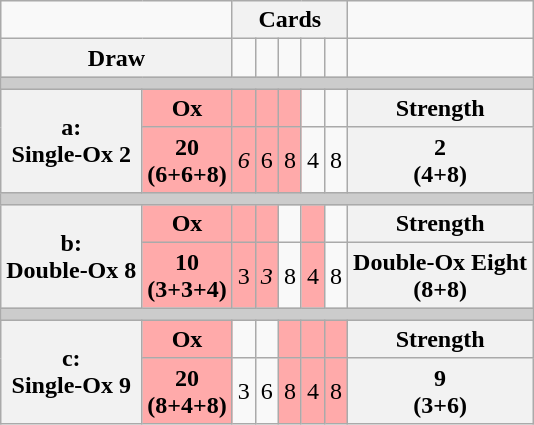<table class=wikitable style="font-size:100%;text-align:center;">
<tr>
<td colspan=2> </td>
<th colspan=5>Cards</th>
<td colspan=1> </td>
</tr>
<tr>
<th colspan=2>Draw</th>
<td></td>
<td></td>
<td></td>
<td></td>
<td></td>
</tr>
<tr>
<td colspan=8 style="font-size:20%;background:#ccc;"> </td>
</tr>
<tr>
<th rowspan=2>a:<br>Single-Ox 2</th>
<th style="background:#faa;">Ox</th>
<td style="background:#faa;"></td>
<td style="background:#faa;"></td>
<td style="background:#faa;"></td>
<td></td>
<td></td>
<th>Strength</th>
</tr>
<tr>
<th style="background:#faa;">20<br>(6+6+8)</th>
<td style="background:#faa;"><em>6</em></td>
<td style="background:#faa;">6</td>
<td style="background:#faa;">8</td>
<td>4</td>
<td>8</td>
<th>2<br>(4+8)</th>
</tr>
<tr>
<td colspan=8 style="font-size:20%;background:#ccc;"> </td>
</tr>
<tr>
<th rowspan=2>b:<br>Double-Ox 8</th>
<th style="background:#faa;">Ox</th>
<td style="background:#faa;"></td>
<td style="background:#faa;"></td>
<td></td>
<td style="background:#faa;"></td>
<td></td>
<th>Strength</th>
</tr>
<tr>
<th style="background:#faa;">10<br>(3+3+4)</th>
<td style="background:#faa;">3</td>
<td style="background:#faa;"><em>3</em></td>
<td>8</td>
<td style="background:#faa;">4</td>
<td>8</td>
<th>Double-Ox Eight<br>(8+8)</th>
</tr>
<tr>
<td colspan=8 style="font-size:20%;background:#ccc;"> </td>
</tr>
<tr>
<th rowspan=2>c:<br>Single-Ox 9</th>
<th style="background:#faa;">Ox</th>
<td></td>
<td></td>
<td style="background:#faa;"></td>
<td style="background:#faa;"></td>
<td style="background:#faa;"></td>
<th>Strength</th>
</tr>
<tr>
<th style="background:#faa;">20<br>(8+4+8)</th>
<td>3</td>
<td>6</td>
<td style="background:#faa;">8</td>
<td style="background:#faa;">4</td>
<td style="background:#faa;">8</td>
<th>9<br>(3+6)</th>
</tr>
</table>
